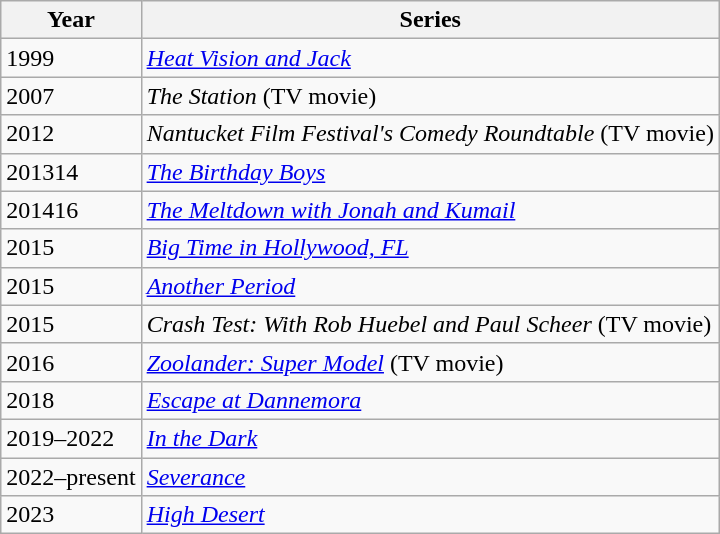<table class="wikitable sortable">
<tr>
<th>Year</th>
<th>Series</th>
</tr>
<tr>
<td>1999</td>
<td><em><a href='#'>Heat Vision and Jack</a></em></td>
</tr>
<tr>
<td>2007</td>
<td><em>The Station</em> (TV movie)</td>
</tr>
<tr>
<td>2012</td>
<td><em>Nantucket Film Festival's Comedy Roundtable</em> (TV movie)</td>
</tr>
<tr>
<td>201314</td>
<td><em><a href='#'>The Birthday Boys</a></em></td>
</tr>
<tr>
<td>201416</td>
<td><em><a href='#'>The Meltdown with Jonah and Kumail</a></em></td>
</tr>
<tr>
<td>2015</td>
<td><em><a href='#'>Big Time in Hollywood, FL</a></em></td>
</tr>
<tr>
<td>2015</td>
<td><em><a href='#'>Another Period</a></em></td>
</tr>
<tr>
<td>2015</td>
<td><em>Crash Test: With Rob Huebel and Paul Scheer</em> (TV movie)</td>
</tr>
<tr>
<td>2016</td>
<td><em><a href='#'>Zoolander: Super Model</a></em> (TV movie)</td>
</tr>
<tr>
<td>2018</td>
<td><em><a href='#'>Escape at Dannemora</a></em></td>
</tr>
<tr>
<td>2019–2022</td>
<td><em><a href='#'>In the Dark</a></em></td>
</tr>
<tr>
<td>2022–present</td>
<td><em><a href='#'>Severance</a></em></td>
</tr>
<tr>
<td>2023</td>
<td><em><a href='#'>High Desert</a></em></td>
</tr>
</table>
